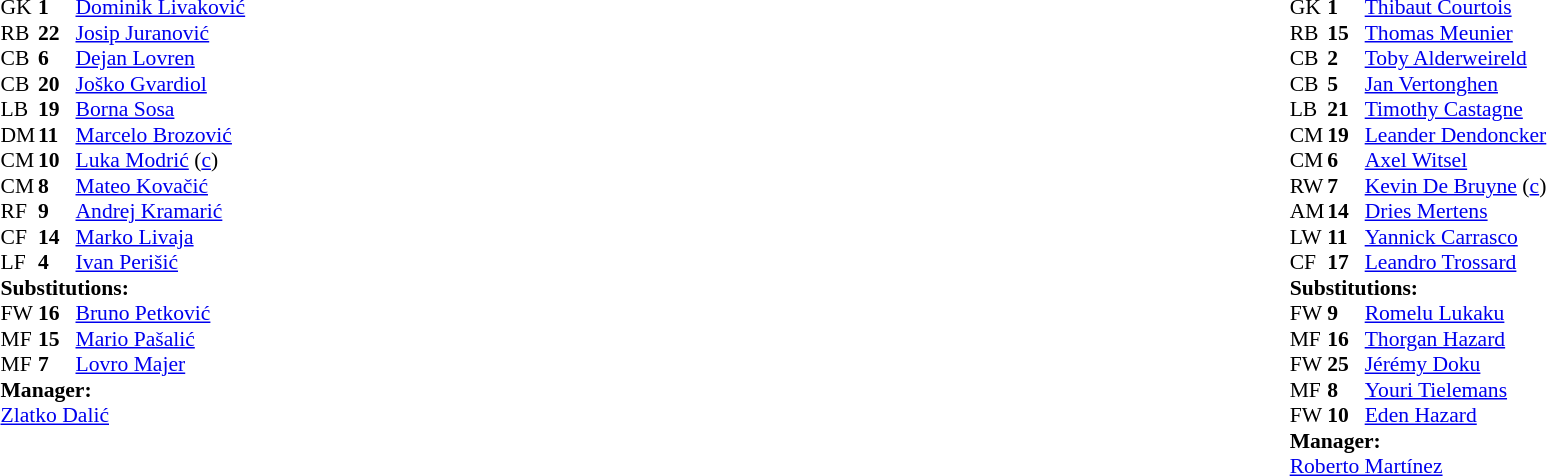<table width="100%">
<tr>
<td valign="top" width="40%"><br><table style="font-size:90%" cellspacing="0" cellpadding="0">
<tr>
<th width=25></th>
<th width=25></th>
</tr>
<tr>
<td>GK</td>
<td><strong>1</strong></td>
<td><a href='#'>Dominik Livaković</a></td>
</tr>
<tr>
<td>RB</td>
<td><strong>22</strong></td>
<td><a href='#'>Josip Juranović</a></td>
</tr>
<tr>
<td>CB</td>
<td><strong>6</strong></td>
<td><a href='#'>Dejan Lovren</a></td>
</tr>
<tr>
<td>CB</td>
<td><strong>20</strong></td>
<td><a href='#'>Joško Gvardiol</a></td>
</tr>
<tr>
<td>LB</td>
<td><strong>19</strong></td>
<td><a href='#'>Borna Sosa</a></td>
</tr>
<tr>
<td>DM</td>
<td><strong>11</strong></td>
<td><a href='#'>Marcelo Brozović</a></td>
</tr>
<tr>
<td>CM</td>
<td><strong>10</strong></td>
<td><a href='#'>Luka Modrić</a> (<a href='#'>c</a>)</td>
</tr>
<tr>
<td>CM</td>
<td><strong>8</strong></td>
<td><a href='#'>Mateo Kovačić</a></td>
<td></td>
<td></td>
</tr>
<tr>
<td>RF</td>
<td><strong>9</strong></td>
<td><a href='#'>Andrej Kramarić</a></td>
<td></td>
<td></td>
</tr>
<tr>
<td>CF</td>
<td><strong>14</strong></td>
<td><a href='#'>Marko Livaja</a></td>
<td></td>
<td></td>
</tr>
<tr>
<td>LF</td>
<td><strong>4</strong></td>
<td><a href='#'>Ivan Perišić</a></td>
</tr>
<tr>
<td colspan=3><strong>Substitutions:</strong></td>
</tr>
<tr>
<td>FW</td>
<td><strong>16</strong></td>
<td><a href='#'>Bruno Petković</a></td>
<td></td>
<td></td>
</tr>
<tr>
<td>MF</td>
<td><strong>15</strong></td>
<td><a href='#'>Mario Pašalić</a></td>
<td></td>
<td></td>
</tr>
<tr>
<td>MF</td>
<td><strong>7</strong></td>
<td><a href='#'>Lovro Majer</a></td>
<td></td>
<td></td>
</tr>
<tr>
<td colspan=3><strong>Manager:</strong></td>
</tr>
<tr>
<td colspan=3><a href='#'>Zlatko Dalić</a></td>
</tr>
</table>
</td>
<td valign="top"></td>
<td valign="top" width="50%"><br><table style="font-size:90%; margin:auto" cellspacing="0" cellpadding="0">
<tr>
<th width=25></th>
<th width=25></th>
</tr>
<tr>
<td>GK</td>
<td><strong>1</strong></td>
<td><a href='#'>Thibaut Courtois</a></td>
</tr>
<tr>
<td>RB</td>
<td><strong>15</strong></td>
<td><a href='#'>Thomas Meunier</a></td>
<td></td>
<td></td>
</tr>
<tr>
<td>CB</td>
<td><strong>2</strong></td>
<td><a href='#'>Toby Alderweireld</a></td>
</tr>
<tr>
<td>CB</td>
<td><strong>5</strong></td>
<td><a href='#'>Jan Vertonghen</a></td>
</tr>
<tr>
<td>LB</td>
<td><strong>21</strong></td>
<td><a href='#'>Timothy Castagne</a></td>
</tr>
<tr>
<td>CM</td>
<td><strong>19</strong></td>
<td><a href='#'>Leander Dendoncker</a></td>
<td></td>
<td></td>
</tr>
<tr>
<td>CM</td>
<td><strong>6</strong></td>
<td><a href='#'>Axel Witsel</a></td>
</tr>
<tr>
<td>RW</td>
<td><strong>7</strong></td>
<td><a href='#'>Kevin De Bruyne</a> (<a href='#'>c</a>)</td>
</tr>
<tr>
<td>AM</td>
<td><strong>14</strong></td>
<td><a href='#'>Dries Mertens</a></td>
<td></td>
<td></td>
</tr>
<tr>
<td>LW</td>
<td><strong>11</strong></td>
<td><a href='#'>Yannick Carrasco</a></td>
<td></td>
<td></td>
</tr>
<tr>
<td>CF</td>
<td><strong>17</strong></td>
<td><a href='#'>Leandro Trossard</a></td>
<td></td>
<td></td>
</tr>
<tr>
<td colspan=3><strong>Substitutions:</strong></td>
</tr>
<tr>
<td>FW</td>
<td><strong>9</strong></td>
<td><a href='#'>Romelu Lukaku</a></td>
<td></td>
<td></td>
</tr>
<tr>
<td>MF</td>
<td><strong>16</strong></td>
<td><a href='#'>Thorgan Hazard</a></td>
<td></td>
<td></td>
</tr>
<tr>
<td>FW</td>
<td><strong>25</strong></td>
<td><a href='#'>Jérémy Doku</a></td>
<td></td>
<td></td>
</tr>
<tr>
<td>MF</td>
<td><strong>8</strong></td>
<td><a href='#'>Youri Tielemans</a></td>
<td></td>
<td></td>
</tr>
<tr>
<td>FW</td>
<td><strong>10</strong></td>
<td><a href='#'>Eden Hazard</a></td>
<td></td>
<td></td>
</tr>
<tr>
<td colspan=3><strong>Manager:</strong></td>
</tr>
<tr>
<td colspan=3> <a href='#'>Roberto Martínez</a></td>
</tr>
</table>
</td>
</tr>
</table>
